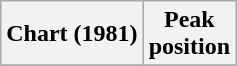<table class="wikitable plainrowheaders" style="text-align:center">
<tr>
<th scope=col>Chart (1981)</th>
<th scope=col>Peak<br>position</th>
</tr>
<tr>
</tr>
</table>
